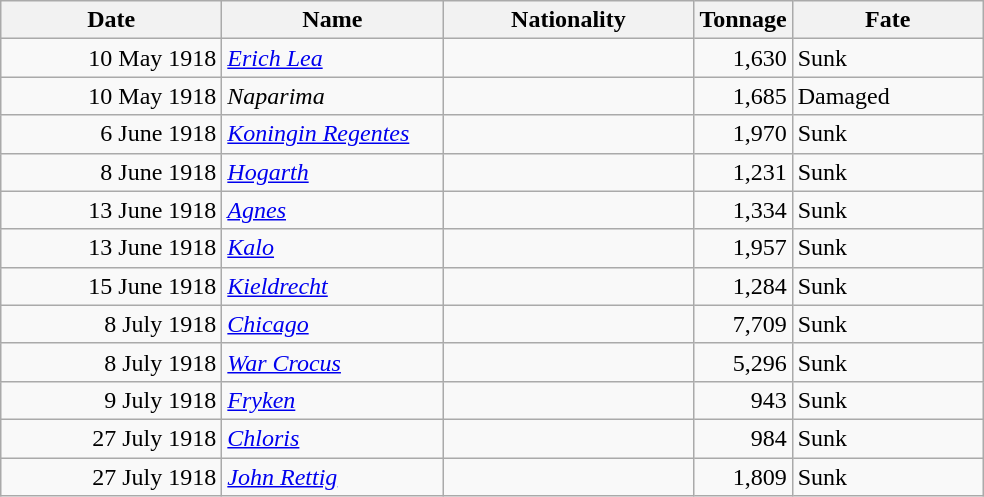<table class="wikitable sortable">
<tr>
<th width="140px">Date</th>
<th width="140px">Name</th>
<th width="160px">Nationality</th>
<th width="25px">Tonnage</th>
<th width="120px">Fate</th>
</tr>
<tr>
<td align="right">10 May 1918</td>
<td align="left"><a href='#'><em>Erich Lea</em></a></td>
<td align="left"></td>
<td align="right">1,630</td>
<td align="left">Sunk</td>
</tr>
<tr>
<td align="right">10 May 1918</td>
<td align="left"><em>Naparima</em></td>
<td align="left"></td>
<td align="right">1,685</td>
<td align="left">Damaged</td>
</tr>
<tr>
<td align="right">6 June 1918</td>
<td align="left"><a href='#'><em>Koningin Regentes</em></a></td>
<td align="left"></td>
<td align="right">1,970</td>
<td align="left">Sunk</td>
</tr>
<tr>
<td align="right">8 June 1918</td>
<td align="left"><a href='#'><em>Hogarth</em></a></td>
<td align="left"></td>
<td align="right">1,231</td>
<td align="left">Sunk</td>
</tr>
<tr>
<td align="right">13 June 1918</td>
<td align="left"><a href='#'><em>Agnes</em></a></td>
<td align="left"></td>
<td align="right">1,334</td>
<td align="left">Sunk</td>
</tr>
<tr>
<td align="right">13 June 1918</td>
<td align="left"><a href='#'><em>Kalo</em></a></td>
<td align="left"></td>
<td align="right">1,957</td>
<td align="left">Sunk</td>
</tr>
<tr>
<td align="right">15 June 1918</td>
<td align="left"><a href='#'><em>Kieldrecht</em></a></td>
<td align="left"></td>
<td align="right">1,284</td>
<td align="left">Sunk</td>
</tr>
<tr>
<td align="right">8 July 1918</td>
<td align="left"><a href='#'><em>Chicago</em></a></td>
<td align="left"></td>
<td align="right">7,709</td>
<td align="left">Sunk</td>
</tr>
<tr>
<td align="right">8 July 1918</td>
<td align="left"><a href='#'><em>War Crocus</em></a></td>
<td align="left"></td>
<td align="right">5,296</td>
<td align="left">Sunk</td>
</tr>
<tr>
<td align="right">9 July 1918</td>
<td align="left"><a href='#'><em>Fryken</em></a></td>
<td align="left"></td>
<td align="right">943</td>
<td align="left">Sunk</td>
</tr>
<tr>
<td align="right">27 July 1918</td>
<td align="left"><a href='#'><em>Chloris</em></a></td>
<td align="left"></td>
<td align="right">984</td>
<td align="left">Sunk</td>
</tr>
<tr>
<td align="right">27 July 1918</td>
<td align="left"><a href='#'><em>John Rettig</em></a></td>
<td align="left"></td>
<td align="right">1,809</td>
<td align="left">Sunk</td>
</tr>
</table>
